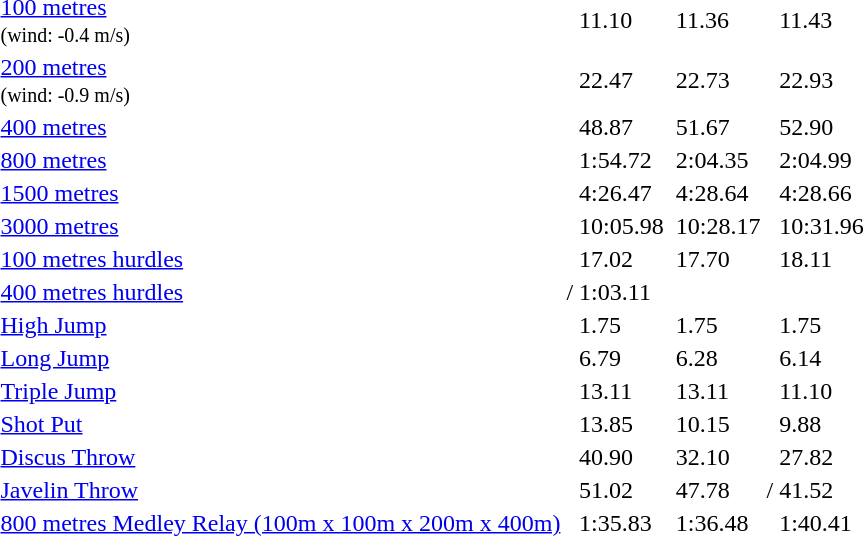<table>
<tr>
<td><a href='#'>100 metres</a> <br> <small>(wind: -0.4 m/s)</small></td>
<td></td>
<td>11.10</td>
<td></td>
<td>11.36</td>
<td></td>
<td>11.43</td>
</tr>
<tr>
<td><a href='#'>200 metres</a> <br> <small>(wind: -0.9 m/s)</small></td>
<td></td>
<td>22.47</td>
<td></td>
<td>22.73</td>
<td></td>
<td>22.93</td>
</tr>
<tr>
<td><a href='#'>400 metres</a></td>
<td></td>
<td>48.87</td>
<td></td>
<td>51.67</td>
<td></td>
<td>52.90</td>
</tr>
<tr>
<td><a href='#'>800 metres</a></td>
<td></td>
<td>1:54.72</td>
<td></td>
<td>2:04.35</td>
<td></td>
<td>2:04.99</td>
</tr>
<tr>
<td><a href='#'>1500 metres</a></td>
<td></td>
<td>4:26.47</td>
<td></td>
<td>4:28.64</td>
<td></td>
<td>4:28.66</td>
</tr>
<tr>
<td><a href='#'>3000 metres</a></td>
<td></td>
<td>10:05.98</td>
<td></td>
<td>10:28.17</td>
<td></td>
<td>10:31.96</td>
</tr>
<tr>
<td><a href='#'>100 metres hurdles</a></td>
<td></td>
<td>17.02</td>
<td></td>
<td>17.70</td>
<td></td>
<td>18.11</td>
</tr>
<tr>
<td><a href='#'>400 metres hurdles</a></td>
<td>/</td>
<td>1:03.11</td>
<td></td>
<td></td>
<td></td>
<td></td>
</tr>
<tr>
<td><a href='#'>High Jump</a></td>
<td></td>
<td>1.75</td>
<td></td>
<td>1.75</td>
<td></td>
<td>1.75</td>
</tr>
<tr>
<td><a href='#'>Long Jump</a></td>
<td></td>
<td>6.79</td>
<td></td>
<td>6.28</td>
<td></td>
<td>6.14</td>
</tr>
<tr>
<td><a href='#'>Triple Jump</a></td>
<td></td>
<td>13.11</td>
<td></td>
<td>13.11</td>
<td></td>
<td>11.10</td>
</tr>
<tr>
<td><a href='#'>Shot Put</a></td>
<td></td>
<td>13.85</td>
<td></td>
<td>10.15</td>
<td></td>
<td>9.88</td>
</tr>
<tr>
<td><a href='#'>Discus Throw</a></td>
<td></td>
<td>40.90</td>
<td></td>
<td>32.10</td>
<td></td>
<td>27.82</td>
</tr>
<tr>
<td><a href='#'>Javelin Throw</a></td>
<td></td>
<td>51.02</td>
<td></td>
<td>47.78</td>
<td>/</td>
<td>41.52</td>
</tr>
<tr>
<td><a href='#'>800 metres Medley Relay (100m x 100m x 200m x 400m)</a></td>
<td></td>
<td>1:35.83</td>
<td></td>
<td>1:36.48</td>
<td></td>
<td>1:40.41</td>
</tr>
</table>
